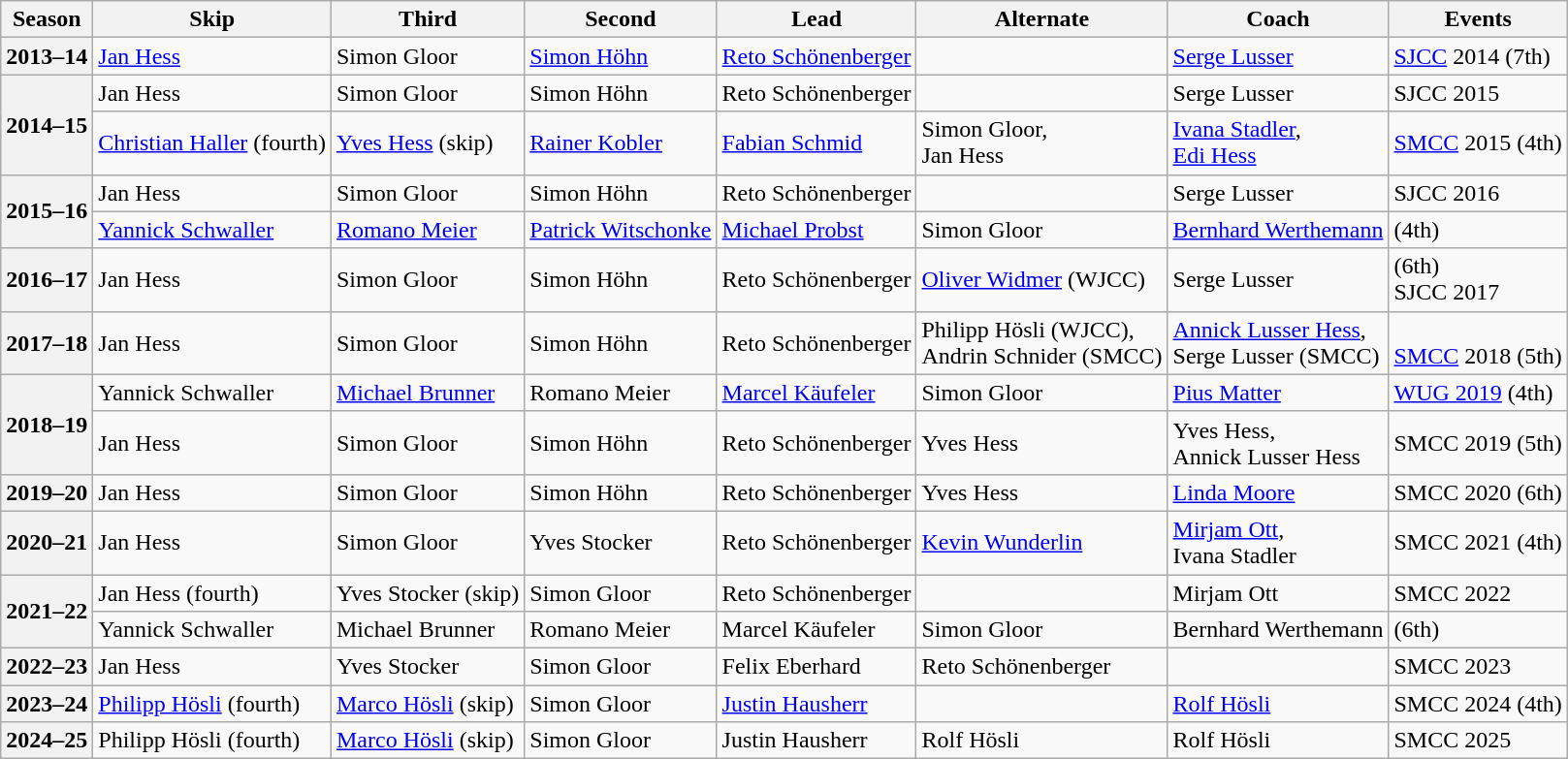<table class="wikitable">
<tr>
<th scope="col">Season</th>
<th scope="col">Skip</th>
<th scope="col">Third</th>
<th scope="col">Second</th>
<th scope="col">Lead</th>
<th scope="col">Alternate</th>
<th scope="col">Coach</th>
<th scope="col">Events</th>
</tr>
<tr>
<th scope="row">2013–14</th>
<td><a href='#'>Jan Hess</a></td>
<td>Simon Gloor</td>
<td><a href='#'>Simon Höhn</a></td>
<td><a href='#'>Reto Schönenberger</a></td>
<td></td>
<td><a href='#'>Serge Lusser</a></td>
<td><a href='#'>SJCC</a> 2014 (7th)</td>
</tr>
<tr>
<th scope="row" rowspan="2">2014–15</th>
<td>Jan Hess</td>
<td>Simon Gloor</td>
<td>Simon Höhn</td>
<td>Reto Schönenberger</td>
<td></td>
<td>Serge Lusser</td>
<td>SJCC 2015 </td>
</tr>
<tr>
<td><a href='#'>Christian Haller</a> (fourth)</td>
<td><a href='#'>Yves Hess</a> (skip)</td>
<td><a href='#'>Rainer Kobler</a></td>
<td><a href='#'>Fabian Schmid</a></td>
<td>Simon Gloor,<br>Jan Hess</td>
<td><a href='#'>Ivana Stadler</a>,<br><a href='#'>Edi Hess</a></td>
<td><a href='#'>SMCC</a> 2015 (4th)</td>
</tr>
<tr>
<th scope="row" rowspan="2">2015–16</th>
<td>Jan Hess</td>
<td>Simon Gloor</td>
<td>Simon Höhn</td>
<td>Reto Schönenberger</td>
<td></td>
<td>Serge Lusser</td>
<td>SJCC 2016 </td>
</tr>
<tr>
<td><a href='#'>Yannick Schwaller</a></td>
<td><a href='#'>Romano Meier</a></td>
<td><a href='#'>Patrick Witschonke</a></td>
<td><a href='#'>Michael Probst</a></td>
<td>Simon Gloor</td>
<td><a href='#'>Bernhard Werthemann</a></td>
<td> (4th)</td>
</tr>
<tr>
<th scope="row">2016–17</th>
<td>Jan Hess</td>
<td>Simon Gloor</td>
<td>Simon Höhn</td>
<td>Reto Schönenberger</td>
<td><a href='#'>Oliver Widmer</a> (WJCC)</td>
<td>Serge Lusser</td>
<td> (6th)<br>SJCC 2017 </td>
</tr>
<tr>
<th scope="row">2017–18</th>
<td>Jan Hess</td>
<td>Simon Gloor</td>
<td>Simon Höhn</td>
<td>Reto Schönenberger</td>
<td>Philipp Hösli (WJCC),<br>Andrin Schnider (SMCC)</td>
<td><a href='#'>Annick Lusser Hess</a>,<br>Serge Lusser (SMCC)</td>
<td> <br><a href='#'>SMCC</a> 2018 (5th)</td>
</tr>
<tr>
<th scope="row" rowspan="2">2018–19</th>
<td>Yannick Schwaller</td>
<td><a href='#'>Michael Brunner</a></td>
<td>Romano Meier</td>
<td><a href='#'>Marcel Käufeler</a></td>
<td>Simon Gloor</td>
<td><a href='#'>Pius Matter</a></td>
<td><a href='#'>WUG 2019</a> (4th)</td>
</tr>
<tr>
<td>Jan Hess</td>
<td>Simon Gloor</td>
<td>Simon Höhn</td>
<td>Reto Schönenberger</td>
<td>Yves Hess</td>
<td>Yves Hess,<br>Annick Lusser Hess</td>
<td>SMCC 2019 (5th)</td>
</tr>
<tr>
<th scope="row">2019–20</th>
<td>Jan Hess</td>
<td>Simon Gloor</td>
<td>Simon Höhn</td>
<td>Reto Schönenberger</td>
<td>Yves Hess</td>
<td><a href='#'>Linda Moore</a></td>
<td>SMCC 2020 (6th)</td>
</tr>
<tr>
<th scope="row">2020–21</th>
<td>Jan Hess</td>
<td>Simon Gloor</td>
<td>Yves Stocker</td>
<td>Reto Schönenberger</td>
<td><a href='#'>Kevin Wunderlin</a></td>
<td><a href='#'>Mirjam Ott</a>,<br>Ivana Stadler</td>
<td>SMCC 2021 (4th)</td>
</tr>
<tr>
<th scope="row" rowspan="2">2021–22</th>
<td>Jan Hess (fourth)</td>
<td>Yves Stocker (skip)</td>
<td>Simon Gloor</td>
<td>Reto Schönenberger</td>
<td></td>
<td>Mirjam Ott</td>
<td>SMCC 2022 </td>
</tr>
<tr>
<td>Yannick Schwaller</td>
<td>Michael Brunner</td>
<td>Romano Meier</td>
<td>Marcel Käufeler</td>
<td>Simon Gloor</td>
<td>Bernhard Werthemann</td>
<td> (6th)</td>
</tr>
<tr>
<th scope="row">2022–23</th>
<td>Jan Hess</td>
<td>Yves Stocker</td>
<td>Simon Gloor</td>
<td>Felix Eberhard</td>
<td>Reto Schönenberger</td>
<td></td>
<td>SMCC 2023 </td>
</tr>
<tr>
<th scope="row">2023–24</th>
<td><a href='#'>Philipp Hösli</a> (fourth)</td>
<td><a href='#'>Marco Hösli</a> (skip)</td>
<td>Simon Gloor</td>
<td><a href='#'>Justin Hausherr</a></td>
<td></td>
<td><a href='#'>Rolf Hösli</a></td>
<td>SMCC 2024 (4th)</td>
</tr>
<tr>
<th scope="row">2024–25</th>
<td>Philipp Hösli (fourth)</td>
<td><a href='#'>Marco Hösli</a> (skip)</td>
<td>Simon Gloor</td>
<td>Justin Hausherr</td>
<td>Rolf Hösli</td>
<td>Rolf Hösli</td>
<td>SMCC 2025 </td>
</tr>
</table>
